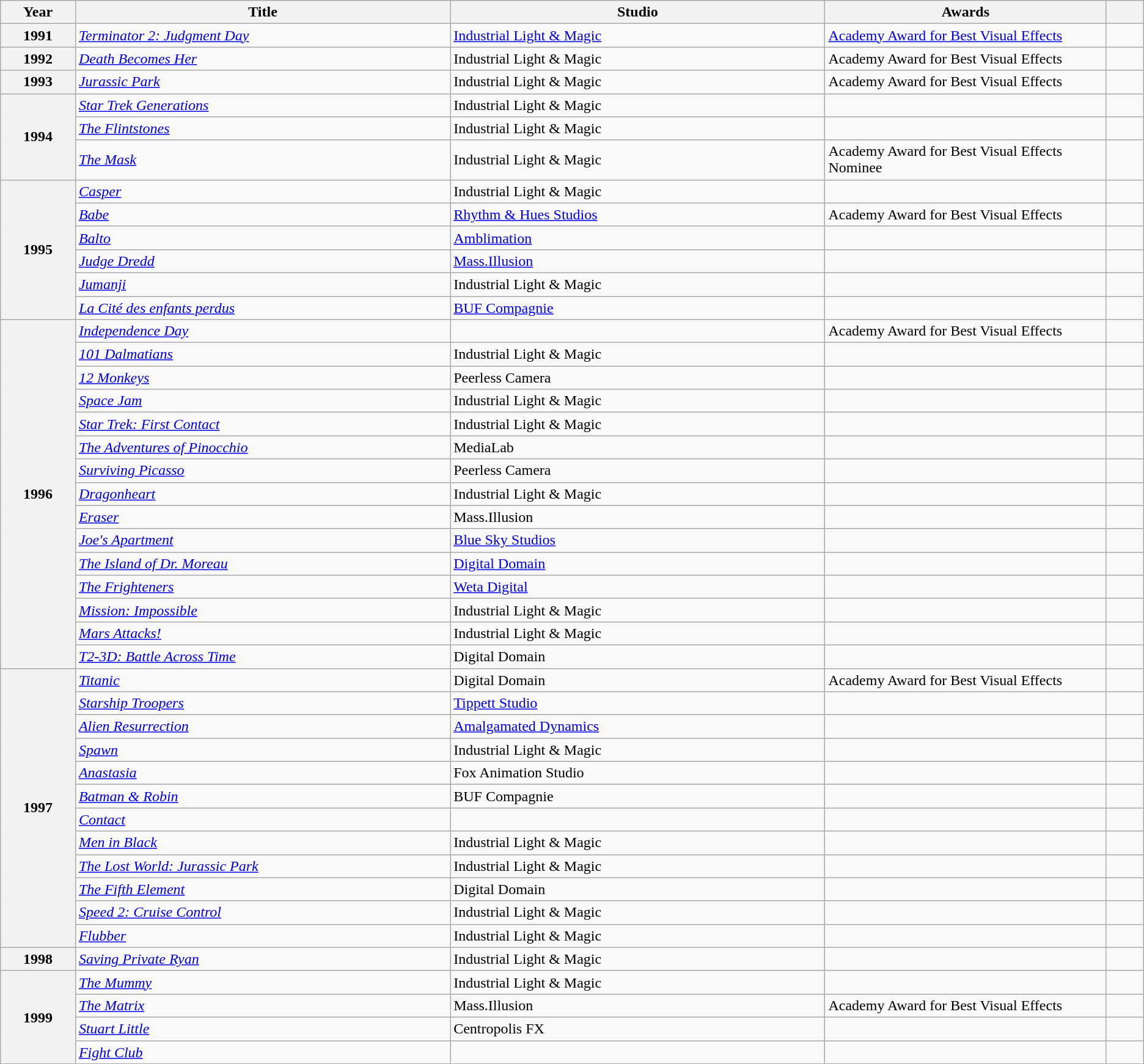<table class="wikitable sortable plainrowheaders">
<tr>
<th width="4%" scope="col">Year</th>
<th width="20%" scope="col">Title</th>
<th width="20%" scope="col">Studio</th>
<th width="15%" scope="col" class="unsortable">Awards</th>
<th width="2%" scope="col" class="unsortable"></th>
</tr>
<tr>
<th scope="row">1991</th>
<td><em><a href='#'>Terminator 2: Judgment Day</a></em></td>
<td><a href='#'>Industrial Light & Magic</a></td>
<td><a href='#'>Academy Award for Best Visual Effects</a></td>
<td style="text-align:center;"></td>
</tr>
<tr>
<th scope="row">1992</th>
<td><em><a href='#'>Death Becomes Her</a></em></td>
<td>Industrial Light & Magic</td>
<td>Academy Award for Best Visual Effects</td>
<td style="text-align:center;"></td>
</tr>
<tr>
<th scope="row">1993</th>
<td><em><a href='#'>Jurassic Park</a></em></td>
<td>Industrial Light & Magic</td>
<td>Academy Award for Best Visual Effects</td>
<td style="text-align:center;"></td>
</tr>
<tr>
<th scope="row" rowspan=3>1994</th>
<td><em><a href='#'>Star Trek Generations</a></em></td>
<td>Industrial Light & Magic</td>
<td></td>
<td style="text-align:center;"></td>
</tr>
<tr>
<td><em><a href='#'>The Flintstones</a></em></td>
<td>Industrial Light & Magic</td>
<td></td>
<td style="text-align:center;"></td>
</tr>
<tr>
<td><em><a href='#'>The Mask</a></em></td>
<td>Industrial Light & Magic</td>
<td>Academy Award for Best Visual Effects Nominee</td>
<td style="text-align:center;"></td>
</tr>
<tr>
<th scope="row" rowspan=6>1995</th>
<td><em><a href='#'>Casper</a></em></td>
<td>Industrial Light & Magic</td>
<td></td>
<td style="text-align:center;"></td>
</tr>
<tr>
<td><em><a href='#'>Babe</a></em></td>
<td><a href='#'>Rhythm & Hues Studios</a></td>
<td>Academy Award for Best Visual Effects</td>
<td style="text-align:center;"></td>
</tr>
<tr>
<td><em><a href='#'>Balto</a></em></td>
<td><a href='#'>Amblimation</a></td>
<td></td>
<td style="text-align:center;"></td>
</tr>
<tr>
<td><em><a href='#'>Judge Dredd</a></em></td>
<td><a href='#'>Mass.Illusion</a></td>
<td></td>
<td style="text-align:center;"></td>
</tr>
<tr>
<td><em><a href='#'>Jumanji</a></em></td>
<td>Industrial Light & Magic</td>
<td></td>
<td style="text-align:center;"></td>
</tr>
<tr>
<td><em><a href='#'>La Cité des enfants perdus</a></em></td>
<td><a href='#'>BUF Compagnie</a></td>
<td></td>
<td style="text-align:center;"></td>
</tr>
<tr>
<th scope="row" rowspan=15>1996</th>
<td><em><a href='#'>Independence Day</a></em></td>
<td></td>
<td>Academy Award for Best Visual Effects</td>
<td style="text-align:center;"></td>
</tr>
<tr>
<td><em><a href='#'>101 Dalmatians</a></em></td>
<td>Industrial Light & Magic</td>
<td></td>
<td style="text-align:center;"></td>
</tr>
<tr>
<td><em><a href='#'>12 Monkeys</a></em></td>
<td>Peerless Camera</td>
<td></td>
<td style="text-align:center;"></td>
</tr>
<tr>
<td><em><a href='#'>Space Jam</a></em></td>
<td>Industrial Light & Magic</td>
<td></td>
<td style="text-align:center;"></td>
</tr>
<tr>
<td><em><a href='#'>Star Trek: First Contact</a></em></td>
<td>Industrial Light & Magic</td>
<td></td>
<td style="text-align:center;"></td>
</tr>
<tr>
<td><em><a href='#'>The Adventures of Pinocchio</a></em></td>
<td>MediaLab</td>
<td></td>
<td style="text-align:center;"></td>
</tr>
<tr>
<td><em><a href='#'>Surviving Picasso</a></em></td>
<td>Peerless Camera</td>
<td></td>
<td style="text-align:center;"></td>
</tr>
<tr>
<td><em><a href='#'>Dragonheart</a></em></td>
<td>Industrial Light & Magic</td>
<td></td>
<td style="text-align:center;"></td>
</tr>
<tr>
<td><em><a href='#'>Eraser</a></em></td>
<td>Mass.Illusion</td>
<td></td>
<td style="text-align:center;"></td>
</tr>
<tr>
<td><em><a href='#'>Joe's Apartment</a></em></td>
<td><a href='#'>Blue Sky Studios</a></td>
<td></td>
<td style="text-align:center;"></td>
</tr>
<tr>
<td><em><a href='#'>The Island of Dr. Moreau</a></em></td>
<td><a href='#'>Digital Domain</a></td>
<td></td>
<td style="text-align:center;"></td>
</tr>
<tr>
<td><em><a href='#'>The Frighteners</a></em></td>
<td><a href='#'>Weta Digital</a></td>
<td></td>
<td style="text-align:center;"></td>
</tr>
<tr>
<td><em><a href='#'>Mission: Impossible</a></em></td>
<td>Industrial Light & Magic</td>
<td></td>
<td style="text-align:center;"></td>
</tr>
<tr>
<td><em><a href='#'>Mars Attacks!</a></em></td>
<td>Industrial Light & Magic</td>
<td></td>
<td style="text-align:center;"></td>
</tr>
<tr>
<td><em><a href='#'>T2-3D: Battle Across Time</a></em></td>
<td>Digital Domain</td>
<td></td>
<td style="text-align:center;"></td>
</tr>
<tr>
<th scope="row" rowspan=12>1997</th>
<td><em><a href='#'>Titanic</a></em></td>
<td>Digital Domain</td>
<td>Academy Award for Best Visual Effects</td>
<td style="text-align:center;"></td>
</tr>
<tr>
<td><em><a href='#'>Starship Troopers</a></em></td>
<td><a href='#'>Tippett Studio</a></td>
<td></td>
<td style="text-align:center;"></td>
</tr>
<tr>
<td><em><a href='#'>Alien Resurrection</a></em></td>
<td><a href='#'>Amalgamated Dynamics</a></td>
<td></td>
<td style="text-align:center;"></td>
</tr>
<tr>
<td><em><a href='#'>Spawn</a></em></td>
<td>Industrial Light & Magic</td>
<td></td>
<td style="text-align:center;"></td>
</tr>
<tr>
<td><em><a href='#'>Anastasia</a></em></td>
<td>Fox Animation Studio</td>
<td></td>
<td style="text-align:center;"></td>
</tr>
<tr>
<td><em><a href='#'>Batman & Robin</a></em></td>
<td>BUF Compagnie</td>
<td></td>
<td style="text-align:center;"></td>
</tr>
<tr>
<td><em><a href='#'>Contact</a></em></td>
<td></td>
<td></td>
<td style="text-align:center;"></td>
</tr>
<tr>
<td><em><a href='#'>Men in Black</a></em></td>
<td>Industrial Light & Magic</td>
<td></td>
<td style="text-align:center;"></td>
</tr>
<tr>
<td><em><a href='#'>The Lost World: Jurassic Park</a></em></td>
<td>Industrial Light & Magic</td>
<td></td>
<td style="text-align:center;"></td>
</tr>
<tr>
<td><em><a href='#'>The Fifth Element</a></em></td>
<td>Digital Domain</td>
<td></td>
<td style="text-align:center;"></td>
</tr>
<tr>
<td><em><a href='#'>Speed 2: Cruise Control</a></em></td>
<td>Industrial Light & Magic</td>
<td></td>
<td style="text-align:center;"></td>
</tr>
<tr>
<td><em><a href='#'>Flubber</a></em></td>
<td>Industrial Light & Magic</td>
<td></td>
<td style="text-align:center;"></td>
</tr>
<tr>
<th scope="row">1998</th>
<td><em><a href='#'>Saving Private Ryan</a></em></td>
<td>Industrial Light & Magic</td>
<td></td>
<td style="text-align:center;"></td>
</tr>
<tr>
<th scope="row" rowspan=4>1999</th>
<td><em><a href='#'>The Mummy</a></em></td>
<td>Industrial Light & Magic</td>
<td></td>
<td style="text-align:center;"></td>
</tr>
<tr>
<td><em><a href='#'>The Matrix</a></em></td>
<td>Mass.Illusion</td>
<td>Academy Award for Best Visual Effects</td>
<td style="text-align:center;"></td>
</tr>
<tr>
<td><em><a href='#'>Stuart Little</a></em></td>
<td>Centropolis FX</td>
<td></td>
<td style="text-align:center;"></td>
</tr>
<tr>
<td><em><a href='#'>Fight Club</a></em></td>
<td></td>
<td></td>
<td style="text-align:center;"></td>
</tr>
<tr>
</tr>
</table>
